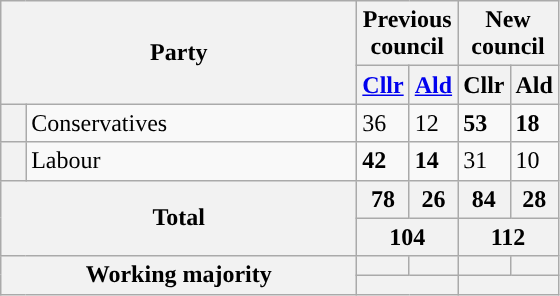<table class="wikitable">
<tr>
<th colspan="2" rowspan="2" style="width: 230px">Party</th>
<th valign=top colspan="2" style="width: 30px">Previous council</th>
<th valign=top colspan="2" style="width: 30px">New council</th>
</tr>
<tr>
<th><a href='#'>Cllr</a></th>
<th><a href='#'>Ald</a></th>
<th>Cllr</th>
<th>Ald</th>
</tr>
<tr>
<th style="background-color: "></th>
<td>Conservatives</td>
<td>36</td>
<td>12</td>
<td><strong>53</strong></td>
<td><strong>18</strong></td>
</tr>
<tr>
<th style="background-color: "></th>
<td>Labour</td>
<td><strong>42</strong></td>
<td><strong>14</strong></td>
<td>31</td>
<td>10</td>
</tr>
<tr>
<th colspan="2" rowspan="2">Total</th>
<th style="text-align: center">78</th>
<th style="text-align: center">26</th>
<th style="text-align: center">84</th>
<th style="text-align: center">28</th>
</tr>
<tr>
<th colspan="2" style="text-align: center">104</th>
<th colspan="2" style="text-align: center">112</th>
</tr>
<tr>
<th colspan="2" rowspan="2">Working majority</th>
<th></th>
<th></th>
<th></th>
<th></th>
</tr>
<tr>
<th colspan="2"></th>
<th colspan="2"></th>
</tr>
</table>
